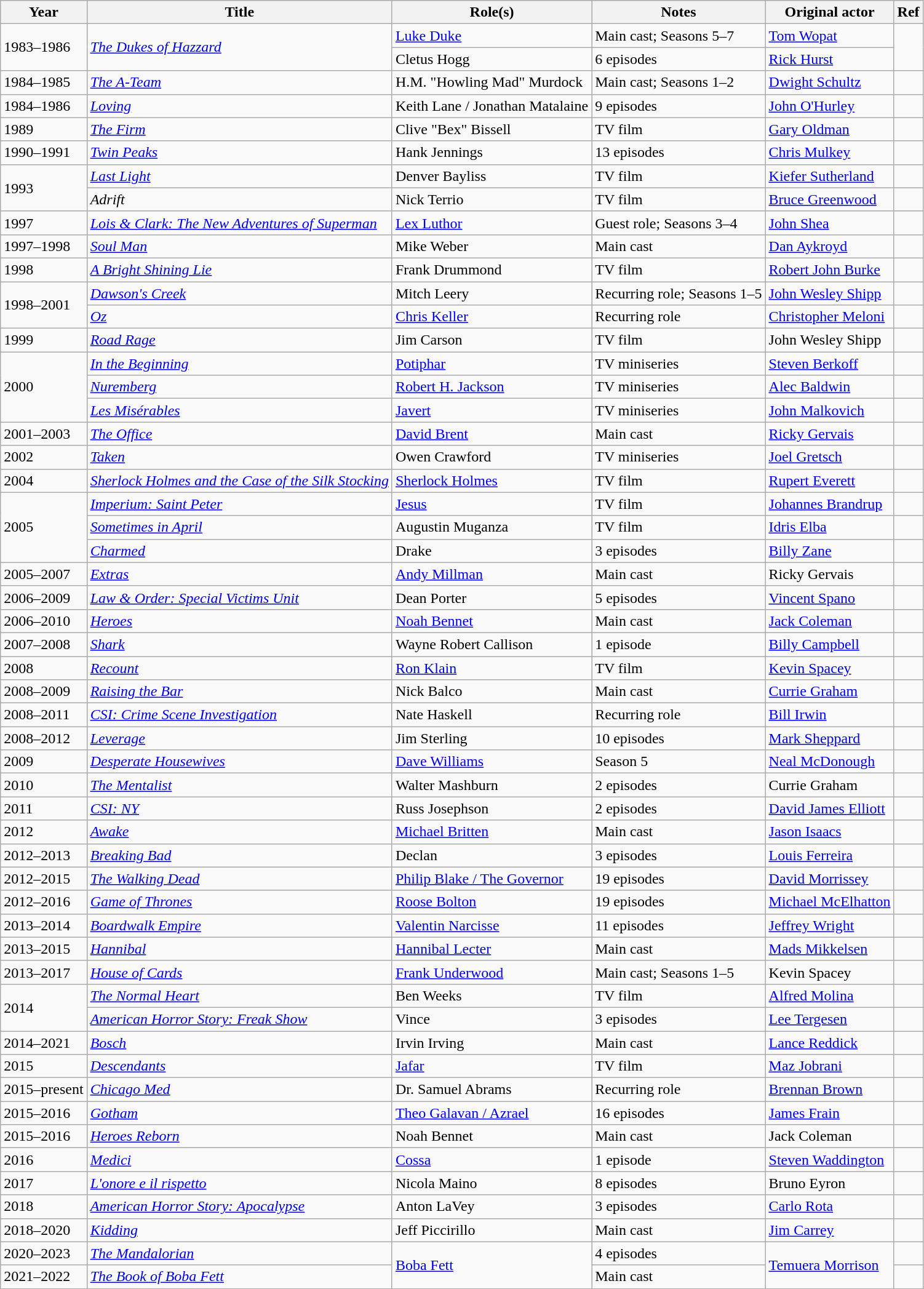<table class="wikitable plainrowheaders sortable">
<tr>
<th scope="col">Year</th>
<th scope="col">Title</th>
<th scope="col">Role(s)</th>
<th scope="col">Notes</th>
<th scope="col">Original actor</th>
<th scope="col" class="unsortable">Ref</th>
</tr>
<tr>
<td rowspan="2">1983–1986</td>
<td rowspan="2"><em><a href='#'>The Dukes of Hazzard</a></em></td>
<td><a href='#'>Luke Duke</a></td>
<td>Main cast; Seasons 5–7</td>
<td><a href='#'>Tom Wopat</a></td>
<td rowspan="2"></td>
</tr>
<tr>
<td>Cletus Hogg</td>
<td>6 episodes</td>
<td><a href='#'>Rick Hurst</a></td>
</tr>
<tr>
<td>1984–1985</td>
<td><em><a href='#'>The A-Team</a></em></td>
<td>H.M. "Howling Mad" Murdock</td>
<td>Main cast; Seasons 1–2</td>
<td><a href='#'>Dwight Schultz</a></td>
<td></td>
</tr>
<tr>
<td>1984–1986</td>
<td><em><a href='#'>Loving</a></em></td>
<td>Keith Lane / Jonathan Matalaine</td>
<td>9 episodes</td>
<td><a href='#'>John O'Hurley</a></td>
<td></td>
</tr>
<tr>
<td>1989</td>
<td><em><a href='#'>The Firm</a></em></td>
<td>Clive "Bex" Bissell</td>
<td>TV film</td>
<td><a href='#'>Gary Oldman</a></td>
<td></td>
</tr>
<tr>
<td>1990–1991</td>
<td><em><a href='#'>Twin Peaks</a></em></td>
<td>Hank Jennings</td>
<td>13 episodes</td>
<td><a href='#'>Chris Mulkey</a></td>
<td></td>
</tr>
<tr>
<td rowspan="2">1993</td>
<td><em><a href='#'>Last Light</a></em></td>
<td>Denver Bayliss</td>
<td>TV film</td>
<td><a href='#'>Kiefer Sutherland</a></td>
<td></td>
</tr>
<tr>
<td><em>Adrift</em></td>
<td>Nick Terrio</td>
<td>TV film</td>
<td><a href='#'>Bruce Greenwood</a></td>
<td></td>
</tr>
<tr>
<td>1997</td>
<td><em><a href='#'>Lois & Clark: The New Adventures of Superman</a></em></td>
<td><a href='#'>Lex Luthor</a></td>
<td>Guest role; Seasons 3–4</td>
<td><a href='#'>John Shea</a></td>
<td></td>
</tr>
<tr>
<td>1997–1998</td>
<td><em><a href='#'>Soul Man</a></em></td>
<td>Mike Weber</td>
<td>Main cast</td>
<td><a href='#'>Dan Aykroyd</a></td>
<td></td>
</tr>
<tr>
<td>1998</td>
<td><em><a href='#'>A Bright Shining Lie</a></em></td>
<td>Frank Drummond</td>
<td>TV film</td>
<td><a href='#'>Robert John Burke</a></td>
<td></td>
</tr>
<tr>
<td rowspan="2">1998–2001</td>
<td><em><a href='#'>Dawson's Creek</a></em></td>
<td>Mitch Leery</td>
<td>Recurring role; Seasons 1–5</td>
<td><a href='#'>John Wesley Shipp</a></td>
<td></td>
</tr>
<tr>
<td><em><a href='#'>Oz</a></em></td>
<td><a href='#'>Chris Keller</a></td>
<td>Recurring role</td>
<td><a href='#'>Christopher Meloni</a></td>
<td></td>
</tr>
<tr>
<td>1999</td>
<td><em><a href='#'>Road Rage</a></em></td>
<td>Jim Carson</td>
<td>TV film</td>
<td>John Wesley Shipp</td>
<td></td>
</tr>
<tr>
<td rowspan="3">2000</td>
<td><em><a href='#'>In the Beginning</a></em></td>
<td><a href='#'>Potiphar</a></td>
<td>TV miniseries</td>
<td><a href='#'>Steven Berkoff</a></td>
<td></td>
</tr>
<tr>
<td><em><a href='#'>Nuremberg</a></em></td>
<td><a href='#'>Robert H. Jackson</a></td>
<td>TV miniseries</td>
<td><a href='#'>Alec Baldwin</a></td>
<td></td>
</tr>
<tr>
<td><em><a href='#'>Les Misérables</a></em></td>
<td><a href='#'>Javert</a></td>
<td>TV miniseries</td>
<td><a href='#'>John Malkovich</a></td>
<td></td>
</tr>
<tr>
<td>2001–2003</td>
<td><em><a href='#'>The Office</a></em></td>
<td><a href='#'>David Brent</a></td>
<td>Main cast</td>
<td><a href='#'>Ricky Gervais</a></td>
<td></td>
</tr>
<tr>
<td>2002</td>
<td><em><a href='#'>Taken</a></em></td>
<td>Owen Crawford</td>
<td>TV miniseries</td>
<td><a href='#'>Joel Gretsch</a></td>
<td></td>
</tr>
<tr>
<td>2004</td>
<td><em><a href='#'>Sherlock Holmes and the Case of the Silk Stocking</a></em></td>
<td><a href='#'>Sherlock Holmes</a></td>
<td>TV film</td>
<td><a href='#'>Rupert Everett</a></td>
<td></td>
</tr>
<tr>
<td rowspan="3">2005</td>
<td><em><a href='#'>Imperium: Saint Peter</a></em></td>
<td><a href='#'>Jesus</a></td>
<td>TV film</td>
<td><a href='#'>Johannes Brandrup</a></td>
<td></td>
</tr>
<tr>
<td><em><a href='#'>Sometimes in April</a></em></td>
<td>Augustin Muganza</td>
<td>TV film</td>
<td><a href='#'>Idris Elba</a></td>
<td></td>
</tr>
<tr>
<td><em><a href='#'>Charmed</a></em></td>
<td>Drake</td>
<td>3 episodes</td>
<td><a href='#'>Billy Zane</a></td>
<td></td>
</tr>
<tr>
<td>2005–2007</td>
<td><em><a href='#'>Extras</a></em></td>
<td><a href='#'>Andy Millman</a></td>
<td>Main cast</td>
<td>Ricky Gervais</td>
<td></td>
</tr>
<tr>
<td>2006–2009</td>
<td><em><a href='#'>Law & Order: Special Victims Unit</a></em></td>
<td>Dean Porter</td>
<td>5 episodes</td>
<td><a href='#'>Vincent Spano</a></td>
<td></td>
</tr>
<tr>
<td>2006–2010</td>
<td><em><a href='#'>Heroes</a></em></td>
<td><a href='#'>Noah Bennet</a></td>
<td>Main cast</td>
<td><a href='#'>Jack Coleman</a></td>
<td></td>
</tr>
<tr>
<td>2007–2008</td>
<td><em><a href='#'>Shark</a></em></td>
<td>Wayne Robert Callison</td>
<td>1 episode</td>
<td><a href='#'>Billy Campbell</a></td>
<td></td>
</tr>
<tr>
<td>2008</td>
<td><em><a href='#'>Recount</a></em></td>
<td><a href='#'>Ron Klain</a></td>
<td>TV film</td>
<td><a href='#'>Kevin Spacey</a></td>
<td></td>
</tr>
<tr>
<td>2008–2009</td>
<td><em><a href='#'>Raising the Bar</a></em></td>
<td>Nick Balco</td>
<td>Main cast</td>
<td><a href='#'>Currie Graham</a></td>
<td></td>
</tr>
<tr>
<td>2008–2011</td>
<td><em><a href='#'>CSI: Crime Scene Investigation</a></em></td>
<td>Nate Haskell</td>
<td>Recurring role</td>
<td><a href='#'>Bill Irwin</a></td>
<td></td>
</tr>
<tr>
<td>2008–2012</td>
<td><em><a href='#'>Leverage</a></em></td>
<td>Jim Sterling</td>
<td>10 episodes</td>
<td><a href='#'>Mark Sheppard</a></td>
<td></td>
</tr>
<tr>
<td>2009</td>
<td><em><a href='#'>Desperate Housewives</a></em></td>
<td><a href='#'>Dave Williams</a></td>
<td>Season 5</td>
<td><a href='#'>Neal McDonough</a></td>
<td></td>
</tr>
<tr>
<td>2010</td>
<td><em><a href='#'>The Mentalist</a></em></td>
<td>Walter Mashburn</td>
<td>2 episodes</td>
<td>Currie Graham</td>
<td></td>
</tr>
<tr>
<td>2011</td>
<td><em><a href='#'>CSI: NY</a></em></td>
<td>Russ Josephson</td>
<td>2 episodes</td>
<td><a href='#'>David James Elliott</a></td>
<td></td>
</tr>
<tr>
<td>2012</td>
<td><em><a href='#'>Awake</a></em></td>
<td><a href='#'>Michael Britten</a></td>
<td>Main cast</td>
<td><a href='#'>Jason Isaacs</a></td>
<td></td>
</tr>
<tr>
<td>2012–2013</td>
<td><em><a href='#'>Breaking Bad</a></em></td>
<td>Declan</td>
<td>3 episodes</td>
<td><a href='#'>Louis Ferreira</a></td>
<td></td>
</tr>
<tr>
<td>2012–2015</td>
<td><em><a href='#'>The Walking Dead</a></em></td>
<td><a href='#'>Philip Blake / The Governor</a></td>
<td>19 episodes</td>
<td><a href='#'>David Morrissey</a></td>
<td></td>
</tr>
<tr>
<td>2012–2016</td>
<td><em><a href='#'>Game of Thrones</a></em></td>
<td><a href='#'>Roose Bolton</a></td>
<td>19 episodes</td>
<td><a href='#'>Michael McElhatton</a></td>
<td></td>
</tr>
<tr>
<td>2013–2014</td>
<td><em><a href='#'>Boardwalk Empire</a></em></td>
<td><a href='#'>Valentin Narcisse</a></td>
<td>11 episodes</td>
<td><a href='#'>Jeffrey Wright</a></td>
<td></td>
</tr>
<tr>
<td>2013–2015</td>
<td><em><a href='#'>Hannibal</a></em></td>
<td><a href='#'>Hannibal Lecter</a></td>
<td>Main cast</td>
<td><a href='#'>Mads Mikkelsen</a></td>
<td></td>
</tr>
<tr>
<td>2013–2017</td>
<td><em><a href='#'>House of Cards</a></em></td>
<td><a href='#'>Frank Underwood</a></td>
<td>Main cast; Seasons 1–5</td>
<td>Kevin Spacey</td>
<td></td>
</tr>
<tr>
<td rowspan="2">2014</td>
<td><em><a href='#'>The Normal Heart</a></em></td>
<td>Ben Weeks</td>
<td>TV film</td>
<td><a href='#'>Alfred Molina</a></td>
<td></td>
</tr>
<tr>
<td><em><a href='#'>American Horror Story: Freak Show</a></em></td>
<td>Vince</td>
<td>3 episodes</td>
<td><a href='#'>Lee Tergesen</a></td>
<td></td>
</tr>
<tr>
<td>2014–2021</td>
<td><em><a href='#'>Bosch</a></em></td>
<td>Irvin Irving</td>
<td>Main cast</td>
<td><a href='#'>Lance Reddick</a></td>
<td></td>
</tr>
<tr>
<td>2015</td>
<td><em><a href='#'>Descendants</a></em></td>
<td><a href='#'>Jafar</a></td>
<td>TV film</td>
<td><a href='#'>Maz Jobrani</a></td>
<td></td>
</tr>
<tr>
<td>2015–present</td>
<td><em><a href='#'>Chicago Med</a></em></td>
<td>Dr. Samuel Abrams</td>
<td>Recurring role</td>
<td><a href='#'>Brennan Brown</a></td>
<td></td>
</tr>
<tr>
<td>2015–2016</td>
<td><em><a href='#'>Gotham</a></em></td>
<td><a href='#'>Theo Galavan / Azrael</a></td>
<td>16 episodes</td>
<td><a href='#'>James Frain</a></td>
<td></td>
</tr>
<tr>
<td>2015–2016</td>
<td><em><a href='#'>Heroes Reborn</a></em></td>
<td>Noah Bennet</td>
<td>Main cast</td>
<td>Jack Coleman</td>
<td></td>
</tr>
<tr>
<td>2016</td>
<td><em><a href='#'>Medici</a></em></td>
<td><a href='#'>Cossa</a></td>
<td>1 episode</td>
<td><a href='#'>Steven Waddington</a></td>
<td></td>
</tr>
<tr>
<td>2017</td>
<td><em><a href='#'>L'onore e il rispetto</a></em></td>
<td>Nicola Maino</td>
<td>8 episodes</td>
<td>Bruno Eyron</td>
<td></td>
</tr>
<tr>
<td>2018</td>
<td><em><a href='#'>American Horror Story: Apocalypse</a></em></td>
<td>Anton LaVey</td>
<td>3 episodes</td>
<td><a href='#'>Carlo Rota</a></td>
<td></td>
</tr>
<tr>
<td>2018–2020</td>
<td><em><a href='#'>Kidding</a></em></td>
<td>Jeff Piccirillo</td>
<td>Main cast</td>
<td><a href='#'>Jim Carrey</a></td>
<td></td>
</tr>
<tr>
<td>2020–2023</td>
<td><em><a href='#'>The Mandalorian</a></em></td>
<td rowspan="2"><a href='#'>Boba Fett</a></td>
<td>4 episodes</td>
<td rowspan="2"><a href='#'>Temuera Morrison</a></td>
<td></td>
</tr>
<tr>
<td>2021–2022</td>
<td><em><a href='#'>The Book of Boba Fett</a></em></td>
<td>Main cast</td>
<td></td>
</tr>
</table>
